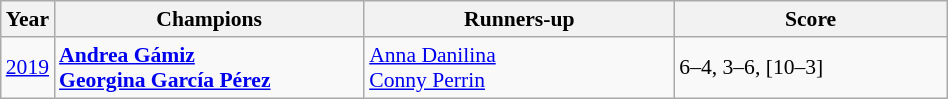<table class="wikitable" style="font-size:90%">
<tr>
<th>Year</th>
<th width="200">Champions</th>
<th width="200">Runners-up</th>
<th width="175">Score</th>
</tr>
<tr>
<td><a href='#'>2019</a></td>
<td> <strong><a href='#'>Andrea Gámiz</a></strong> <br>  <strong><a href='#'>Georgina García Pérez</a></strong></td>
<td> <a href='#'>Anna Danilina</a> <br>  <a href='#'>Conny Perrin</a></td>
<td>6–4, 3–6, [10–3]</td>
</tr>
</table>
